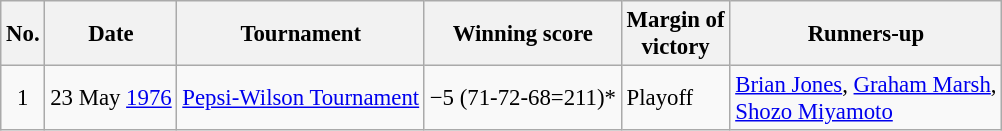<table class="wikitable" style="font-size:95%;">
<tr>
<th>No.</th>
<th>Date</th>
<th>Tournament</th>
<th>Winning score</th>
<th>Margin of<br>victory</th>
<th>Runners-up</th>
</tr>
<tr>
<td align=center>1</td>
<td align=right>23 May <a href='#'>1976</a></td>
<td><a href='#'>Pepsi-Wilson Tournament</a></td>
<td>−5 (71-72-68=211)*</td>
<td>Playoff</td>
<td> <a href='#'>Brian Jones</a>,  <a href='#'>Graham Marsh</a>,<br> <a href='#'>Shozo Miyamoto</a></td>
</tr>
</table>
